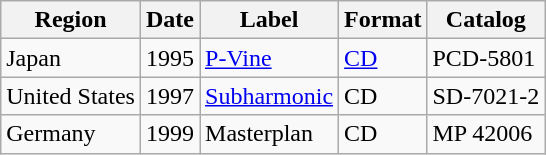<table class="wikitable">
<tr>
<th>Region</th>
<th>Date</th>
<th>Label</th>
<th>Format</th>
<th>Catalog</th>
</tr>
<tr>
<td>Japan</td>
<td>1995</td>
<td><a href='#'>P-Vine</a></td>
<td><a href='#'>CD</a></td>
<td>PCD-5801</td>
</tr>
<tr>
<td>United States</td>
<td>1997</td>
<td><a href='#'>Subharmonic</a></td>
<td>CD</td>
<td>SD-7021-2</td>
</tr>
<tr>
<td>Germany</td>
<td>1999</td>
<td>Masterplan</td>
<td>CD</td>
<td>MP 42006</td>
</tr>
</table>
